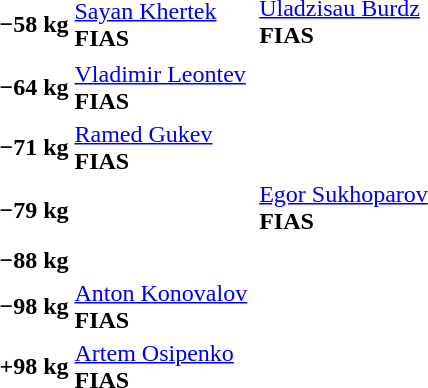<table>
<tr>
<th rowspan=2>−58 kg</th>
<td rowspan=2><a href='#'>Sayan Khertek</a><br> <strong>FIAS</strong></td>
<td rowspan=2></td>
<td><a href='#'>Uladzisau Burdz</a><br><strong>FIAS</strong></td>
</tr>
<tr>
<td></td>
</tr>
<tr>
<th rowspan=2>−64 kg</th>
<td rowspan=2><a href='#'>Vladimir Leontev</a><br> <strong>FIAS</strong></td>
<td rowspan=2></td>
<td></td>
</tr>
<tr>
<td></td>
</tr>
<tr>
<th rowspan=2>−71 kg</th>
<td rowspan=2><a href='#'>Ramed Gukev</a><br><strong>FIAS</strong></td>
<td rowspan=2></td>
<td></td>
</tr>
<tr>
<td></td>
</tr>
<tr>
<th rowspan=2>−79 kg</th>
<td rowspan=2></td>
<td rowspan=2></td>
<td><a href='#'>Egor Sukhoparov</a><br><strong>FIAS</strong></td>
</tr>
<tr>
<td></td>
</tr>
<tr>
<th rowspan=2>−88 kg</th>
<td rowspan=2></td>
<td rowspan=2></td>
<td></td>
</tr>
<tr>
<td></td>
</tr>
<tr>
<th rowspan=2>−98 kg</th>
<td rowspan=2><a href='#'>Anton Konovalov</a><br><strong>FIAS</strong></td>
<td rowspan=2></td>
<td></td>
</tr>
<tr>
<td></td>
</tr>
<tr>
<th rowspan=2>+98 kg</th>
<td rowspan=2><a href='#'>Artem Osipenko</a><br><strong>FIAS</strong></td>
<td rowspan=2></td>
<td></td>
</tr>
<tr>
<td></td>
</tr>
</table>
